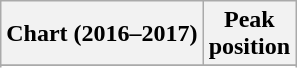<table class="wikitable sortable plainrowheaders">
<tr>
<th>Chart (2016–2017)</th>
<th>Peak<br>position</th>
</tr>
<tr>
</tr>
<tr>
</tr>
</table>
